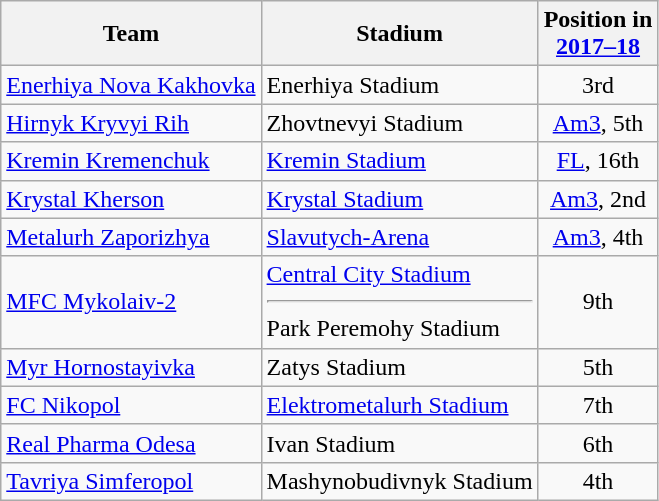<table class="wikitable sortable" style="text-align: left;">
<tr>
<th>Team</th>
<th>Stadium</th>
<th>Position in<br><a href='#'>2017–18</a></th>
</tr>
<tr>
<td><a href='#'>Enerhiya Nova Kakhovka</a></td>
<td>Enerhiya Stadium</td>
<td align="center">3rd</td>
</tr>
<tr>
<td><a href='#'>Hirnyk Kryvyi Rih</a></td>
<td>Zhovtnevyi Stadium</td>
<td align="center"><a href='#'>Am3</a>, 5th</td>
</tr>
<tr>
<td><a href='#'>Kremin Kremenchuk</a></td>
<td><a href='#'>Kremin Stadium</a></td>
<td align="center"><a href='#'>FL</a>, 16th</td>
</tr>
<tr>
<td><a href='#'>Krystal Kherson</a></td>
<td><a href='#'>Krystal Stadium</a></td>
<td align="center"><a href='#'>Am3</a>, 2nd</td>
</tr>
<tr>
<td><a href='#'>Metalurh Zaporizhya</a></td>
<td><a href='#'>Slavutych-Arena</a></td>
<td align="center"><a href='#'>Am3</a>, 4th</td>
</tr>
<tr>
<td><a href='#'>MFC Mykolaiv-2</a></td>
<td><a href='#'>Central City Stadium</a><hr>Park Peremohy Stadium</td>
<td align="center">9th</td>
</tr>
<tr>
<td><a href='#'>Myr Hornostayivka</a></td>
<td>Zatys Stadium</td>
<td align="center">5th</td>
</tr>
<tr>
<td><a href='#'>FC Nikopol</a></td>
<td><a href='#'>Elektrometalurh Stadium</a></td>
<td align="center">7th</td>
</tr>
<tr>
<td><a href='#'>Real Pharma Odesa</a></td>
<td>Ivan Stadium</td>
<td align="center">6th</td>
</tr>
<tr>
<td><a href='#'>Tavriya Simferopol</a></td>
<td>Mashynobudivnyk Stadium</td>
<td align="center">4th</td>
</tr>
</table>
